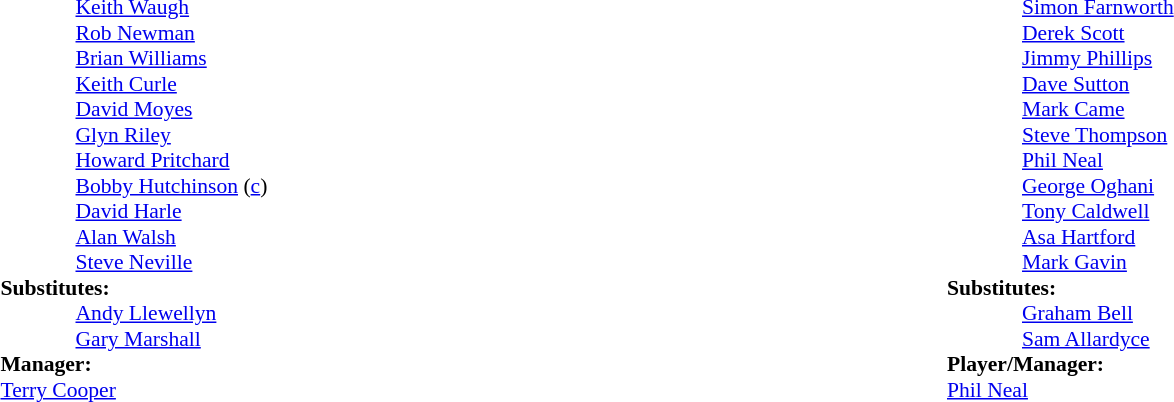<table width="100%">
<tr>
<td valign="top" width="50%"><br><table style="font-size: 90%" cellspacing="0" cellpadding="0">
<tr>
<td colspan="4"></td>
</tr>
<tr>
<th width="25"></th>
<th width="25"></th>
</tr>
<tr>
<td></td>
<td></td>
<td><a href='#'>Keith Waugh</a></td>
</tr>
<tr>
<td></td>
<td></td>
<td><a href='#'>Rob Newman</a></td>
</tr>
<tr>
<td></td>
<td></td>
<td><a href='#'>Brian Williams</a></td>
</tr>
<tr>
<td></td>
<td></td>
<td><a href='#'>Keith Curle</a></td>
</tr>
<tr>
<td></td>
<td></td>
<td><a href='#'>David Moyes</a></td>
</tr>
<tr>
<td></td>
<td></td>
<td><a href='#'>Glyn Riley</a></td>
</tr>
<tr>
<td></td>
<td></td>
<td><a href='#'>Howard Pritchard</a></td>
</tr>
<tr>
<td></td>
<td></td>
<td><a href='#'>Bobby Hutchinson</a> (<a href='#'>c</a>)</td>
</tr>
<tr>
<td></td>
<td></td>
<td><a href='#'>David Harle</a></td>
</tr>
<tr>
<td></td>
<td></td>
<td><a href='#'>Alan Walsh</a></td>
</tr>
<tr>
<td></td>
<td></td>
<td><a href='#'>Steve Neville</a></td>
</tr>
<tr>
<td colspan=4><strong>Substitutes:</strong></td>
</tr>
<tr>
<td></td>
<td></td>
<td><a href='#'>Andy Llewellyn</a></td>
</tr>
<tr>
<td></td>
<td></td>
<td><a href='#'>Gary Marshall</a></td>
</tr>
<tr>
<td colspan=4><strong>Manager:</strong></td>
</tr>
<tr>
<td colspan="4"><a href='#'>Terry Cooper</a></td>
</tr>
</table>
</td>
<td valign="top" width="50%"><br><table style="font-size: 90%" cellspacing="0" cellpadding="0">
<tr>
<td colspan="4"></td>
</tr>
<tr>
<th width="25"></th>
<th width="25"></th>
</tr>
<tr>
<td></td>
<td></td>
<td><a href='#'>Simon Farnworth</a></td>
</tr>
<tr>
<td></td>
<td></td>
<td><a href='#'>Derek Scott</a></td>
</tr>
<tr>
<td></td>
<td></td>
<td><a href='#'>Jimmy Phillips</a></td>
</tr>
<tr>
<td></td>
<td></td>
<td><a href='#'>Dave Sutton</a></td>
</tr>
<tr>
<td></td>
<td></td>
<td><a href='#'>Mark Came</a></td>
</tr>
<tr>
<td></td>
<td></td>
<td><a href='#'>Steve Thompson</a></td>
</tr>
<tr>
<td></td>
<td></td>
<td><a href='#'>Phil Neal</a></td>
</tr>
<tr>
<td></td>
<td></td>
<td><a href='#'>George Oghani</a></td>
</tr>
<tr>
<td></td>
<td></td>
<td><a href='#'>Tony Caldwell</a></td>
</tr>
<tr>
<td></td>
<td></td>
<td><a href='#'>Asa Hartford</a></td>
</tr>
<tr>
<td></td>
<td></td>
<td><a href='#'>Mark Gavin</a></td>
</tr>
<tr>
<td colspan=4><strong>Substitutes:</strong></td>
</tr>
<tr>
<td></td>
<td></td>
<td><a href='#'>Graham Bell</a><br><a href='#'>Sam Allardyce</a></td>
</tr>
<tr>
<td colspan=4><strong>Player/Manager:</strong></td>
</tr>
<tr>
<td colspan="4"><a href='#'>Phil Neal</a></td>
</tr>
</table>
</td>
</tr>
</table>
